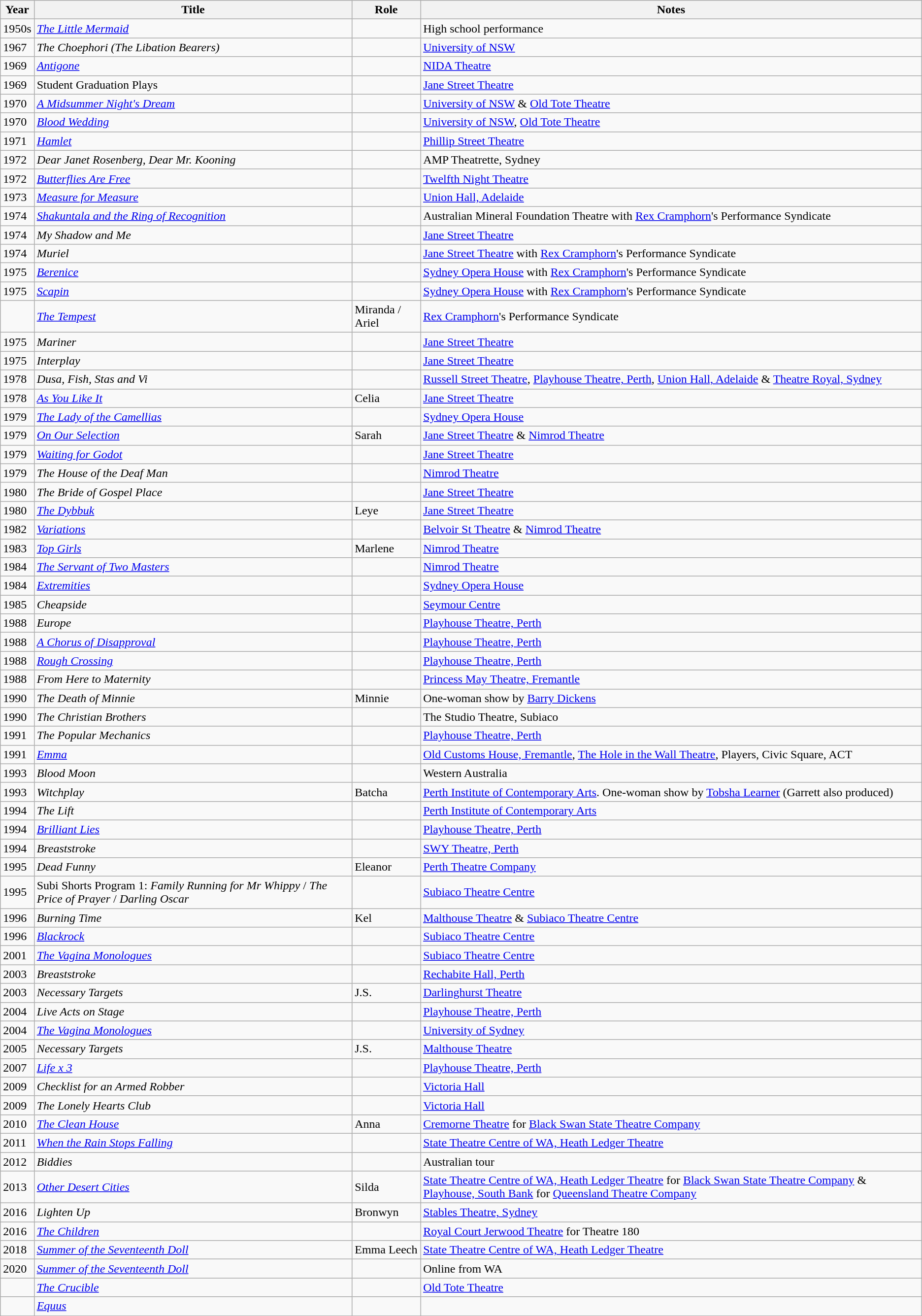<table class="wikitable">
<tr>
<th>Year</th>
<th>Title</th>
<th>Role</th>
<th>Notes</th>
</tr>
<tr>
<td>1950s</td>
<td><em><a href='#'>The Little Mermaid</a></em></td>
<td></td>
<td>High school performance</td>
</tr>
<tr>
<td>1967</td>
<td><em>The Choephori (The Libation Bearers)</em></td>
<td></td>
<td><a href='#'>University of NSW</a></td>
</tr>
<tr>
<td>1969</td>
<td><em><a href='#'>Antigone</a></em></td>
<td></td>
<td><a href='#'>NIDA Theatre</a></td>
</tr>
<tr>
<td>1969</td>
<td>Student Graduation Plays</td>
<td></td>
<td><a href='#'>Jane Street Theatre</a></td>
</tr>
<tr>
<td>1970</td>
<td><em><a href='#'>A Midsummer Night's Dream</a></em></td>
<td></td>
<td><a href='#'>University of NSW</a> & <a href='#'>Old Tote Theatre</a></td>
</tr>
<tr>
<td>1970</td>
<td><em><a href='#'>Blood Wedding</a></em></td>
<td></td>
<td><a href='#'>University of NSW</a>, <a href='#'>Old Tote Theatre</a></td>
</tr>
<tr>
<td>1971</td>
<td><em><a href='#'>Hamlet</a></em></td>
<td></td>
<td><a href='#'>Phillip Street Theatre</a></td>
</tr>
<tr>
<td>1972</td>
<td><em>Dear Janet Rosenberg, Dear Mr. Kooning</em></td>
<td></td>
<td>AMP Theatrette, Sydney</td>
</tr>
<tr>
<td>1972</td>
<td><em><a href='#'>Butterflies Are Free</a></em></td>
<td></td>
<td><a href='#'>Twelfth Night Theatre</a></td>
</tr>
<tr>
<td>1973</td>
<td><em><a href='#'>Measure for Measure</a></em></td>
<td></td>
<td><a href='#'>Union Hall, Adelaide</a></td>
</tr>
<tr>
<td>1974</td>
<td><em><a href='#'>Shakuntala and the Ring of Recognition</a></em></td>
<td></td>
<td>Australian Mineral Foundation Theatre with <a href='#'>Rex Cramphorn</a>'s Performance Syndicate</td>
</tr>
<tr>
<td>1974</td>
<td><em>My Shadow and Me</em></td>
<td></td>
<td><a href='#'>Jane Street Theatre</a></td>
</tr>
<tr>
<td>1974</td>
<td><em>Muriel</em></td>
<td></td>
<td><a href='#'>Jane Street Theatre</a> with <a href='#'>Rex Cramphorn</a>'s Performance Syndicate</td>
</tr>
<tr>
<td>1975</td>
<td><em><a href='#'>Berenice</a></em></td>
<td></td>
<td><a href='#'>Sydney Opera House</a> with <a href='#'>Rex Cramphorn</a>'s Performance Syndicate</td>
</tr>
<tr>
<td>1975</td>
<td><em><a href='#'>Scapin</a></em></td>
<td></td>
<td><a href='#'>Sydney Opera House</a> with <a href='#'>Rex Cramphorn</a>'s Performance Syndicate</td>
</tr>
<tr>
<td></td>
<td><em><a href='#'>The Tempest</a></em></td>
<td>Miranda / Ariel</td>
<td><a href='#'>Rex Cramphorn</a>'s Performance Syndicate</td>
</tr>
<tr>
<td>1975</td>
<td><em>Mariner</em></td>
<td></td>
<td><a href='#'>Jane Street Theatre</a></td>
</tr>
<tr>
<td>1975</td>
<td><em>Interplay</em></td>
<td></td>
<td><a href='#'>Jane Street Theatre</a></td>
</tr>
<tr>
<td>1978</td>
<td><em>Dusa, Fish, Stas and Vi</em></td>
<td></td>
<td><a href='#'>Russell Street Theatre</a>, <a href='#'>Playhouse Theatre, Perth</a>, <a href='#'>Union Hall, Adelaide</a> & <a href='#'>Theatre Royal, Sydney</a></td>
</tr>
<tr>
<td>1978</td>
<td><em><a href='#'>As You Like It</a></em></td>
<td>Celia</td>
<td><a href='#'>Jane Street Theatre</a></td>
</tr>
<tr>
<td>1979</td>
<td><em><a href='#'>The Lady of the Camellias</a></em></td>
<td></td>
<td><a href='#'>Sydney Opera House</a></td>
</tr>
<tr>
<td>1979</td>
<td><em><a href='#'>On Our Selection</a></em></td>
<td>Sarah</td>
<td><a href='#'>Jane Street Theatre</a> & <a href='#'>Nimrod Theatre</a></td>
</tr>
<tr>
<td>1979</td>
<td><em><a href='#'>Waiting for Godot</a></em></td>
<td></td>
<td><a href='#'>Jane Street Theatre</a></td>
</tr>
<tr>
<td>1979</td>
<td><em>The House of the Deaf Man</em></td>
<td></td>
<td><a href='#'>Nimrod Theatre</a></td>
</tr>
<tr>
<td>1980</td>
<td><em>The Bride of Gospel Place</em></td>
<td></td>
<td><a href='#'>Jane Street Theatre</a></td>
</tr>
<tr>
<td>1980</td>
<td><em><a href='#'>The Dybbuk</a></em></td>
<td>Leye</td>
<td><a href='#'>Jane Street Theatre</a></td>
</tr>
<tr>
<td>1982</td>
<td><em><a href='#'>Variations</a></em></td>
<td></td>
<td><a href='#'>Belvoir St Theatre</a> & <a href='#'>Nimrod Theatre</a></td>
</tr>
<tr>
<td>1983</td>
<td><em><a href='#'>Top Girls</a></em></td>
<td>Marlene</td>
<td><a href='#'>Nimrod Theatre</a></td>
</tr>
<tr>
<td>1984</td>
<td><em><a href='#'>The Servant of Two Masters</a></em></td>
<td></td>
<td><a href='#'>Nimrod Theatre</a></td>
</tr>
<tr>
<td>1984</td>
<td><em><a href='#'>Extremities</a></em></td>
<td></td>
<td><a href='#'>Sydney Opera House</a></td>
</tr>
<tr>
<td>1985</td>
<td><em>Cheapside</em></td>
<td></td>
<td><a href='#'>Seymour Centre</a></td>
</tr>
<tr>
<td>1988</td>
<td><em>Europe</em></td>
<td></td>
<td><a href='#'>Playhouse Theatre, Perth</a></td>
</tr>
<tr>
<td>1988</td>
<td><em><a href='#'>A Chorus of Disapproval</a></em></td>
<td></td>
<td><a href='#'>Playhouse Theatre, Perth</a></td>
</tr>
<tr>
<td>1988</td>
<td><em><a href='#'>Rough Crossing</a></em></td>
<td></td>
<td><a href='#'>Playhouse Theatre, Perth</a></td>
</tr>
<tr>
<td>1988</td>
<td><em>From Here to Maternity</em></td>
<td></td>
<td><a href='#'>Princess May Theatre, Fremantle</a></td>
</tr>
<tr>
<td>1990</td>
<td><em>The Death of Minnie</em></td>
<td>Minnie</td>
<td>One-woman show by <a href='#'>Barry Dickens</a></td>
</tr>
<tr>
<td>1990</td>
<td><em>The Christian Brothers</em></td>
<td></td>
<td>The Studio Theatre, Subiaco</td>
</tr>
<tr>
<td>1991</td>
<td><em>The Popular Mechanics</em></td>
<td></td>
<td><a href='#'>Playhouse Theatre, Perth</a></td>
</tr>
<tr>
<td>1991</td>
<td><em><a href='#'>Emma</a></em></td>
<td></td>
<td><a href='#'>Old Customs House, Fremantle</a>, <a href='#'>The Hole in the Wall Theatre</a>, Players, Civic Square, ACT</td>
</tr>
<tr>
<td>1993</td>
<td><em>Blood Moon</em></td>
<td></td>
<td>Western Australia</td>
</tr>
<tr>
<td>1993</td>
<td><em>Witchplay</em></td>
<td>Batcha</td>
<td><a href='#'>Perth Institute of Contemporary Arts</a>. One-woman show by <a href='#'>Tobsha Learner</a> (Garrett also produced)</td>
</tr>
<tr>
<td>1994</td>
<td><em>The Lift</em></td>
<td></td>
<td><a href='#'>Perth Institute of Contemporary Arts</a></td>
</tr>
<tr>
<td>1994</td>
<td><em><a href='#'>Brilliant Lies</a></em></td>
<td></td>
<td><a href='#'>Playhouse Theatre, Perth</a></td>
</tr>
<tr>
<td>1994</td>
<td><em>Breaststroke</em></td>
<td></td>
<td><a href='#'>SWY Theatre, Perth</a></td>
</tr>
<tr>
<td>1995</td>
<td><em>Dead Funny</em></td>
<td>Eleanor</td>
<td><a href='#'>Perth Theatre Company</a></td>
</tr>
<tr>
<td>1995</td>
<td>Subi Shorts Program 1: <em>Family Running for Mr Whippy</em> / <em>The Price of Prayer</em> / <em>Darling Oscar</em></td>
<td></td>
<td><a href='#'>Subiaco Theatre Centre</a></td>
</tr>
<tr>
<td>1996</td>
<td><em>Burning Time</em></td>
<td>Kel</td>
<td><a href='#'>Malthouse Theatre</a> & <a href='#'>Subiaco Theatre Centre</a></td>
</tr>
<tr>
<td>1996</td>
<td><em><a href='#'>Blackrock</a></em></td>
<td></td>
<td><a href='#'>Subiaco Theatre Centre</a></td>
</tr>
<tr>
<td>2001</td>
<td><em><a href='#'>The Vagina Monologues</a></em></td>
<td></td>
<td><a href='#'>Subiaco Theatre Centre</a></td>
</tr>
<tr>
<td>2003</td>
<td><em>Breaststroke</em></td>
<td></td>
<td><a href='#'>Rechabite Hall, Perth</a></td>
</tr>
<tr>
<td>2003</td>
<td><em>Necessary Targets</em></td>
<td>J.S.</td>
<td><a href='#'>Darlinghurst Theatre</a></td>
</tr>
<tr>
<td>2004</td>
<td><em>Live Acts on Stage</em></td>
<td></td>
<td><a href='#'>Playhouse Theatre, Perth</a></td>
</tr>
<tr>
<td>2004</td>
<td><em><a href='#'>The Vagina Monologues</a></em></td>
<td></td>
<td><a href='#'>University of Sydney</a></td>
</tr>
<tr>
<td>2005</td>
<td><em>Necessary Targets</em></td>
<td>J.S.</td>
<td><a href='#'>Malthouse Theatre</a></td>
</tr>
<tr>
<td>2007</td>
<td><em><a href='#'>Life x 3</a></em></td>
<td></td>
<td><a href='#'>Playhouse Theatre, Perth</a></td>
</tr>
<tr>
<td>2009</td>
<td><em>Checklist for an Armed Robber</em></td>
<td></td>
<td><a href='#'>Victoria Hall</a></td>
</tr>
<tr>
<td>2009</td>
<td><em>The Lonely Hearts Club</em></td>
<td></td>
<td><a href='#'>Victoria Hall</a></td>
</tr>
<tr>
<td>2010</td>
<td><em><a href='#'>The Clean House</a></em></td>
<td>Anna</td>
<td><a href='#'>Cremorne Theatre</a> for <a href='#'>Black Swan State Theatre Company</a></td>
</tr>
<tr>
<td>2011</td>
<td><em><a href='#'>When the Rain Stops Falling</a></em></td>
<td></td>
<td><a href='#'>State Theatre Centre of WA, Heath Ledger Theatre</a></td>
</tr>
<tr>
<td>2012</td>
<td><em>Biddies</em></td>
<td></td>
<td>Australian tour</td>
</tr>
<tr>
<td>2013</td>
<td><em><a href='#'>Other Desert Cities</a></em></td>
<td>Silda</td>
<td><a href='#'>State Theatre Centre of WA, Heath Ledger Theatre</a> for <a href='#'>Black Swan State Theatre Company</a> & <a href='#'>Playhouse, South Bank</a> for <a href='#'>Queensland Theatre Company</a></td>
</tr>
<tr>
<td>2016</td>
<td><em>Lighten Up</em></td>
<td>Bronwyn</td>
<td><a href='#'>Stables Theatre, Sydney</a></td>
</tr>
<tr>
<td>2016</td>
<td><em><a href='#'>The Children</a></em></td>
<td></td>
<td><a href='#'>Royal Court Jerwood Theatre</a> for Theatre 180</td>
</tr>
<tr>
<td>2018</td>
<td><em><a href='#'>Summer of the Seventeenth Doll</a></em></td>
<td>Emma Leech</td>
<td><a href='#'>State Theatre Centre of WA, Heath Ledger Theatre</a></td>
</tr>
<tr>
<td>2020</td>
<td><em><a href='#'>Summer of the Seventeenth Doll</a></em></td>
<td></td>
<td>Online from WA</td>
</tr>
<tr>
<td></td>
<td><em><a href='#'>The Crucible</a></em></td>
<td></td>
<td><a href='#'>Old Tote Theatre</a></td>
</tr>
<tr>
<td></td>
<td><em><a href='#'>Equus</a></em></td>
<td></td>
<td></td>
</tr>
</table>
